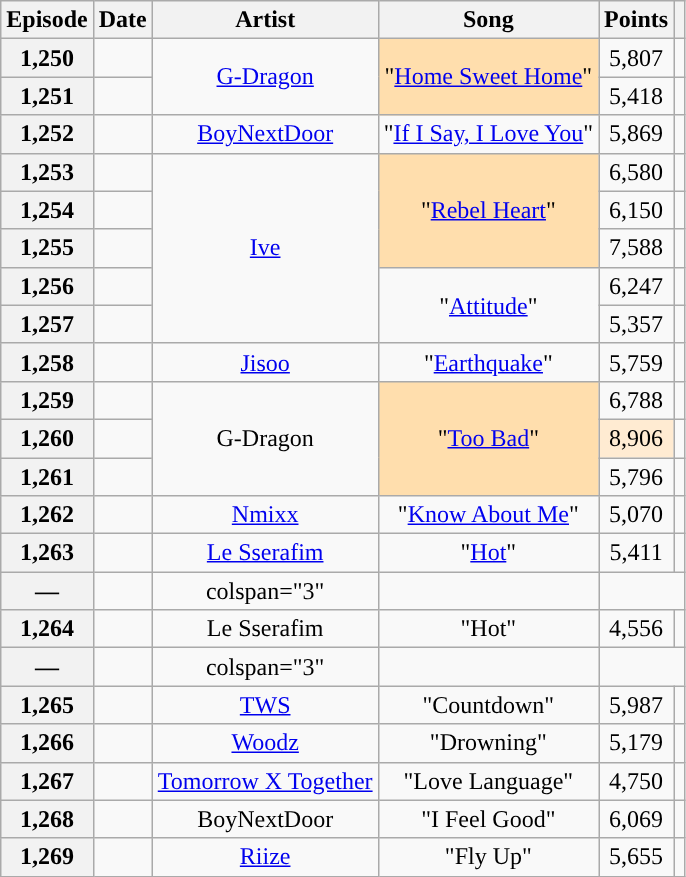<table class="wikitable plainrowheaders sortable" style="text-align:center">
<tr>
<th scope="col">Episode</th>
<th scope="col">Date</th>
<th scope="col">Artist</th>
<th scope="col">Song</th>
<th scope="col">Points</th>
<th scope="col" class="unsortable"></th>
</tr>
<tr>
<th scope="row" style="text-align:center">1,250</th>
<td></td>
<td rowspan="2"><a href='#'>G-Dragon</a></td>
<td rowspan="2" style="background:#FFDEAD">"<a href='#'>Home Sweet Home</a>"  </td>
<td>5,807</td>
<td style="text-align:center"></td>
</tr>
<tr>
<th scope="row" style="text-align:center">1,251</th>
<td></td>
<td>5,418</td>
<td style="text-align:center"></td>
</tr>
<tr>
<th scope="row" style="text-align:center">1,252</th>
<td></td>
<td><a href='#'>BoyNextDoor</a> </td>
<td>"<a href='#'>If I Say, I Love You</a>"</td>
<td>5,869</td>
<td style="text-align:center"></td>
</tr>
<tr>
<th scope="row" style="text-align:center">1,253</th>
<td></td>
<td rowspan="5"><a href='#'>Ive</a></td>
<td rowspan="3" style="background:#FFDEAD">"<a href='#'>Rebel Heart</a>" </td>
<td>6,580</td>
<td style="text-align:center"></td>
</tr>
<tr>
<th scope="row" style="text-align:center">1,254</th>
<td></td>
<td>6,150</td>
<td style="text-align:center"></td>
</tr>
<tr>
<th scope="row" style="text-align:center">1,255</th>
<td></td>
<td>7,588</td>
<td style="text-align:center"></td>
</tr>
<tr>
<th scope="row" style="text-align:center">1,256</th>
<td></td>
<td rowspan="2">"<a href='#'>Attitude</a>"</td>
<td>6,247</td>
<td style="text-align:center"></td>
</tr>
<tr>
<th scope="row" style="text-align:center">1,257</th>
<td></td>
<td>5,357</td>
<td style="text-align:center"></td>
</tr>
<tr>
<th scope="row" style="text-align:center">1,258</th>
<td></td>
<td><a href='#'>Jisoo</a> </td>
<td>"<a href='#'>Earthquake</a>"</td>
<td>5,759</td>
<td style="text-align:center"></td>
</tr>
<tr>
<th scope="row" style="text-align:center">1,259</th>
<td></td>
<td rowspan="3">G-Dragon </td>
<td rowspan="3" style="background:#FFDEAD">"<a href='#'>Too Bad</a>" </td>
<td>6,788</td>
<td style="text-align:center"></td>
</tr>
<tr>
<th scope="row" style="text-align:center">1,260</th>
<td></td>
<td style="background:#FFEBD2;">8,906 </td>
<td style="text-align:center"></td>
</tr>
<tr>
<th scope="row" style="text-align:center">1,261</th>
<td></td>
<td>5,796</td>
<td style="text-align:center"></td>
</tr>
<tr>
<th scope="row" style="text-align:center">1,262</th>
<td></td>
<td><a href='#'>Nmixx</a></td>
<td>"<a href='#'>Know About Me</a>"</td>
<td>5,070</td>
<td style="text-align:center"></td>
</tr>
<tr>
<th scope="row" style="text-align:center">1,263</th>
<td></td>
<td><a href='#'>Le Sserafim</a></td>
<td>"<a href='#'>Hot</a>"</td>
<td>5,411</td>
<td style="text-align:center"></td>
</tr>
<tr>
<th scope="row" style="text-align:center">—</th>
<td></td>
<td>colspan="3" </td>
<td></td>
</tr>
<tr>
<th scope="row" style="text-align:center">1,264</th>
<td></td>
<td>Le Sserafim</td>
<td>"Hot"</td>
<td>4,556</td>
<td style="text-align:center"></td>
</tr>
<tr>
<th scope="row" style="text-align:center">—</th>
<td></td>
<td>colspan="3" </td>
<td></td>
</tr>
<tr>
<th scope="row" style="text-align:center">1,265</th>
<td></td>
<td><a href='#'>TWS</a></td>
<td>"Countdown"</td>
<td>5,987</td>
<td style="text-align:center"></td>
</tr>
<tr>
<th scope="row" style="text-align:center">1,266</th>
<td></td>
<td><a href='#'>Woodz</a></td>
<td>"Drowning"</td>
<td>5,179</td>
<td style="text-align:center"></td>
</tr>
<tr>
<th scope="row" style="text-align:center">1,267</th>
<td></td>
<td><a href='#'>Tomorrow X Together</a></td>
<td>"Love Language"</td>
<td>4,750</td>
<td style="text-align:center"></td>
</tr>
<tr>
<th scope="row" style="text-align:center">1,268</th>
<td></td>
<td>BoyNextDoor</td>
<td>"I Feel Good"</td>
<td>6,069</td>
<td style="text-align:center"></td>
</tr>
<tr>
<th scope="row" style="text-align:center">1,269</th>
<td></td>
<td><a href='#'>Riize</a></td>
<td>"Fly Up"</td>
<td>5,655</td>
<td style="text-align:center"></td>
</tr>
</table>
